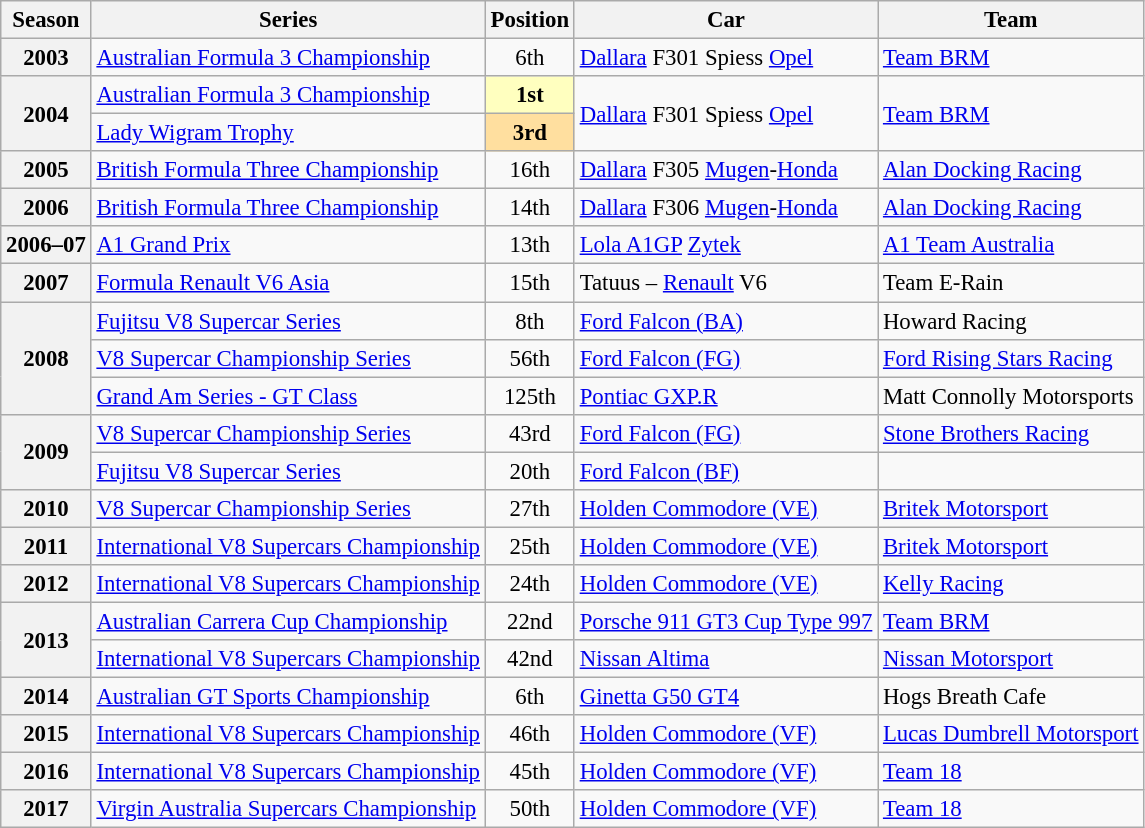<table class="wikitable" style="font-size: 95%;">
<tr>
<th>Season</th>
<th>Series</th>
<th>Position</th>
<th>Car</th>
<th>Team</th>
</tr>
<tr>
<th>2003</th>
<td><a href='#'>Australian Formula 3 Championship</a></td>
<td align="center">6th</td>
<td><a href='#'>Dallara</a> F301 Spiess <a href='#'>Opel</a></td>
<td><a href='#'>Team BRM</a></td>
</tr>
<tr>
<th rowspan=2>2004</th>
<td><a href='#'>Australian Formula 3 Championship</a></td>
<td align="center" style="background: #ffffbf"><strong>1st</strong></td>
<td rowspan=2><a href='#'>Dallara</a> F301 Spiess <a href='#'>Opel</a></td>
<td rowspan=2><a href='#'>Team BRM</a></td>
</tr>
<tr>
<td><a href='#'>Lady Wigram Trophy</a></td>
<td align="center" style="background:#ffdf9f;"><strong>3rd</strong></td>
</tr>
<tr>
<th>2005</th>
<td><a href='#'>British Formula Three Championship</a></td>
<td align="center">16th</td>
<td><a href='#'>Dallara</a> F305 <a href='#'>Mugen</a>-<a href='#'>Honda</a></td>
<td><a href='#'>Alan Docking Racing</a></td>
</tr>
<tr>
<th>2006</th>
<td><a href='#'>British Formula Three Championship</a></td>
<td align="center">14th</td>
<td><a href='#'>Dallara</a> F306 <a href='#'>Mugen</a>-<a href='#'>Honda</a></td>
<td><a href='#'>Alan Docking Racing</a></td>
</tr>
<tr>
<th>2006–07</th>
<td><a href='#'>A1 Grand Prix</a></td>
<td align="center">13th</td>
<td><a href='#'>Lola A1GP</a> <a href='#'>Zytek</a></td>
<td><a href='#'>A1 Team Australia</a></td>
</tr>
<tr>
<th>2007</th>
<td><a href='#'>Formula Renault V6 Asia</a></td>
<td align="center">15th</td>
<td>Tatuus – <a href='#'>Renault</a> V6</td>
<td>Team E-Rain</td>
</tr>
<tr>
<th rowspan=3>2008</th>
<td><a href='#'>Fujitsu V8 Supercar Series</a></td>
<td align="center">8th</td>
<td><a href='#'>Ford Falcon (BA)</a></td>
<td>Howard Racing</td>
</tr>
<tr>
<td><a href='#'>V8 Supercar Championship Series</a></td>
<td align="center">56th</td>
<td><a href='#'>Ford Falcon (FG)</a></td>
<td><a href='#'>Ford Rising Stars Racing</a></td>
</tr>
<tr>
<td><a href='#'>Grand Am Series - GT Class</a></td>
<td align="center">125th</td>
<td><a href='#'>Pontiac GXP.R</a></td>
<td>Matt Connolly Motorsports</td>
</tr>
<tr>
<th rowspan=2>2009</th>
<td><a href='#'>V8 Supercar Championship Series</a></td>
<td align="center">43rd</td>
<td><a href='#'>Ford Falcon (FG)</a></td>
<td><a href='#'>Stone Brothers Racing</a></td>
</tr>
<tr>
<td><a href='#'>Fujitsu V8 Supercar Series</a></td>
<td align="center">20th</td>
<td><a href='#'>Ford Falcon (BF)</a></td>
<td></td>
</tr>
<tr>
<th>2010</th>
<td><a href='#'>V8 Supercar Championship Series</a></td>
<td align="center">27th</td>
<td><a href='#'>Holden Commodore (VE)</a></td>
<td><a href='#'>Britek Motorsport</a></td>
</tr>
<tr>
<th>2011</th>
<td><a href='#'>International V8 Supercars Championship</a></td>
<td align="center">25th</td>
<td><a href='#'>Holden Commodore (VE)</a></td>
<td><a href='#'>Britek Motorsport</a></td>
</tr>
<tr>
<th>2012</th>
<td><a href='#'>International V8 Supercars Championship</a></td>
<td align="center">24th</td>
<td><a href='#'>Holden Commodore (VE)</a></td>
<td><a href='#'>Kelly Racing</a></td>
</tr>
<tr>
<th rowspan=2>2013</th>
<td><a href='#'>Australian Carrera Cup Championship</a></td>
<td align="center">22nd</td>
<td><a href='#'>Porsche 911 GT3 Cup Type 997</a></td>
<td><a href='#'>Team BRM</a></td>
</tr>
<tr>
<td><a href='#'>International V8 Supercars Championship</a></td>
<td align="center">42nd</td>
<td><a href='#'>Nissan Altima</a></td>
<td><a href='#'>Nissan Motorsport</a></td>
</tr>
<tr>
<th>2014</th>
<td><a href='#'>Australian GT Sports Championship</a></td>
<td align="center">6th</td>
<td><a href='#'>Ginetta G50 GT4</a></td>
<td>Hogs Breath Cafe</td>
</tr>
<tr>
<th>2015</th>
<td><a href='#'>International V8 Supercars Championship</a></td>
<td align="center">46th</td>
<td><a href='#'>Holden Commodore (VF)</a></td>
<td><a href='#'>Lucas Dumbrell Motorsport</a></td>
</tr>
<tr>
<th>2016</th>
<td><a href='#'>International V8 Supercars Championship</a></td>
<td align="center">45th</td>
<td><a href='#'>Holden Commodore (VF)</a></td>
<td><a href='#'>Team 18</a></td>
</tr>
<tr>
<th>2017</th>
<td><a href='#'>Virgin Australia Supercars Championship</a></td>
<td align="center">50th</td>
<td><a href='#'>Holden Commodore (VF)</a></td>
<td><a href='#'>Team 18</a></td>
</tr>
</table>
